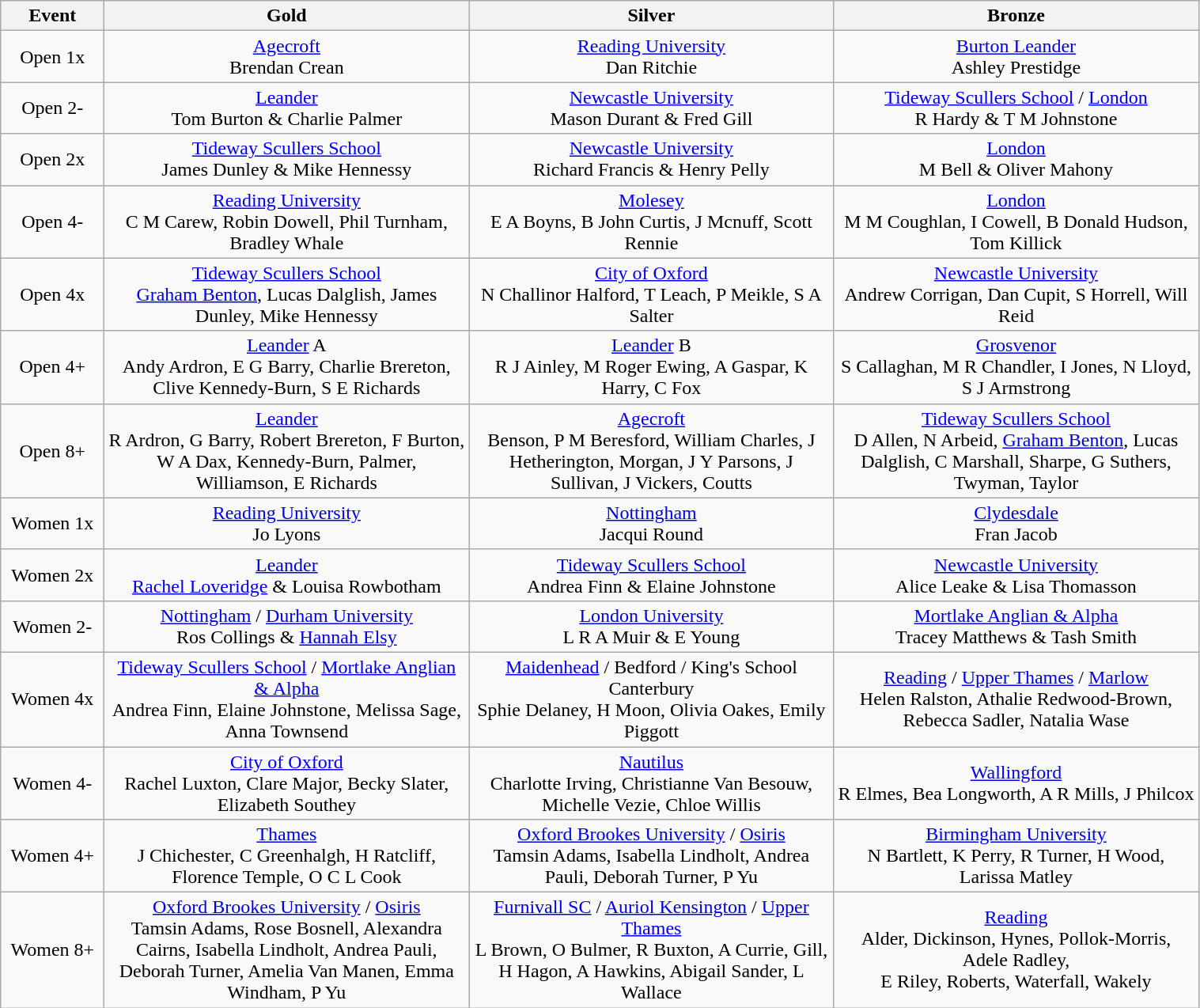<table class="wikitable" style="text-align:center">
<tr>
<th width=80>Event</th>
<th width=300>Gold</th>
<th width=300>Silver</th>
<th width=300>Bronze</th>
</tr>
<tr>
<td>Open 1x</td>
<td><a href='#'>Agecroft</a> <br> Brendan Crean</td>
<td><a href='#'>Reading University</a><br> Dan Ritchie</td>
<td><a href='#'>Burton Leander</a><br> Ashley Prestidge</td>
</tr>
<tr>
<td>Open 2-</td>
<td><a href='#'>Leander</a>  <br>Tom Burton & Charlie Palmer</td>
<td><a href='#'>Newcastle University</a> <br> Mason Durant & Fred Gill</td>
<td><a href='#'>Tideway Scullers School</a> / <a href='#'>London</a> <br> R Hardy & T M Johnstone</td>
</tr>
<tr>
<td>Open 2x</td>
<td><a href='#'>Tideway Scullers School</a><br>James Dunley & Mike Hennessy</td>
<td><a href='#'>Newcastle University</a><br> Richard Francis & Henry Pelly</td>
<td><a href='#'>London</a><br> M Bell & Oliver Mahony</td>
</tr>
<tr>
<td>Open 4-</td>
<td><a href='#'>Reading University</a><br> C M Carew, Robin Dowell, Phil Turnham, Bradley Whale</td>
<td><a href='#'>Molesey</a><br>E A Boyns, B John Curtis, J Mcnuff, Scott Rennie</td>
<td><a href='#'>London</a> <br> M M Coughlan, I Cowell, B Donald Hudson, Tom Killick</td>
</tr>
<tr>
<td>Open 4x</td>
<td><a href='#'>Tideway Scullers School</a><br><a href='#'>Graham Benton</a>, Lucas Dalglish, James Dunley, Mike Hennessy</td>
<td><a href='#'>City of Oxford</a> <br>N Challinor Halford, T Leach, P Meikle, S A Salter</td>
<td><a href='#'>Newcastle University</a><br> Andrew Corrigan, Dan Cupit, S Horrell, Will Reid</td>
</tr>
<tr>
<td>Open 4+</td>
<td><a href='#'>Leander</a> A<br>Andy Ardron, E G Barry, Charlie Brereton, Clive Kennedy-Burn, S E Richards</td>
<td><a href='#'>Leander</a> B <br> R J Ainley, M Roger Ewing, A Gaspar, K Harry, C Fox</td>
<td><a href='#'>Grosvenor</a><br> S Callaghan, M R Chandler, I Jones, N Lloyd, S J Armstrong</td>
</tr>
<tr>
<td>Open 8+</td>
<td><a href='#'>Leander</a><br> R Ardron, G Barry, Robert Brereton, F Burton, W A Dax, Kennedy-Burn, Palmer, Williamson, E Richards</td>
<td><a href='#'>Agecroft</a> <br> Benson, P M Beresford, William Charles, J Hetherington, Morgan, J Y Parsons, J Sullivan, J Vickers, Coutts</td>
<td><a href='#'>Tideway Scullers School</a><br> D Allen, N Arbeid, <a href='#'>Graham Benton</a>, Lucas Dalglish, C Marshall, Sharpe, G Suthers, Twyman, Taylor</td>
</tr>
<tr>
<td>Women 1x</td>
<td><a href='#'>Reading University</a><br>Jo Lyons</td>
<td><a href='#'>Nottingham</a><br>Jacqui Round</td>
<td><a href='#'>Clydesdale</a><br> Fran Jacob</td>
</tr>
<tr>
<td>Women 2x</td>
<td><a href='#'>Leander</a>  <br><a href='#'>Rachel Loveridge</a> & Louisa Rowbotham</td>
<td><a href='#'>Tideway Scullers School</a><br>Andrea Finn & Elaine Johnstone</td>
<td><a href='#'>Newcastle University</a><br> Alice Leake & Lisa Thomasson</td>
</tr>
<tr>
<td>Women 2-</td>
<td><a href='#'>Nottingham</a> / <a href='#'>Durham University</a><br> Ros Collings & <a href='#'>Hannah Elsy</a></td>
<td><a href='#'>London University</a><br> L R A Muir & E Young</td>
<td><a href='#'>Mortlake Anglian & Alpha</a><br> Tracey Matthews & Tash Smith</td>
</tr>
<tr>
<td>Women 4x</td>
<td><a href='#'>Tideway Scullers School</a> / <a href='#'>Mortlake Anglian & Alpha</a><br> Andrea Finn, Elaine Johnstone, Melissa Sage, Anna Townsend</td>
<td><a href='#'>Maidenhead</a> / Bedford / King's School Canterbury<br> Sphie Delaney, H Moon, Olivia Oakes, Emily Piggott</td>
<td><a href='#'>Reading</a> / <a href='#'>Upper Thames</a> / <a href='#'>Marlow</a> <br> Helen Ralston, Athalie Redwood-Brown, Rebecca Sadler, Natalia Wase</td>
</tr>
<tr>
<td>Women 4-</td>
<td><a href='#'>City of Oxford</a><br>Rachel Luxton, Clare Major, Becky Slater, Elizabeth Southey</td>
<td><a href='#'>Nautilus</a><br>Charlotte Irving, Christianne Van Besouw, Michelle Vezie, Chloe Willis</td>
<td><a href='#'>Wallingford</a> <br> R Elmes, Bea Longworth, A R Mills, J Philcox</td>
</tr>
<tr>
<td>Women 4+</td>
<td><a href='#'>Thames</a><br>J Chichester, C Greenhalgh, H Ratcliff, Florence Temple, O C L Cook</td>
<td><a href='#'>Oxford Brookes University</a> / <a href='#'>Osiris</a><br>Tamsin Adams, Isabella Lindholt, Andrea Pauli, Deborah Turner, P Yu</td>
<td><a href='#'>Birmingham University</a><br> N Bartlett, K Perry, R Turner, H Wood, Larissa Matley</td>
</tr>
<tr>
<td>Women 8+</td>
<td><a href='#'>Oxford Brookes University</a> / <a href='#'>Osiris</a><br> Tamsin Adams, Rose Bosnell, Alexandra Cairns, Isabella Lindholt, Andrea Pauli, Deborah Turner, Amelia Van Manen, Emma Windham, P Yu</td>
<td><a href='#'>Furnivall SC</a> / <a href='#'>Auriol Kensington</a> / <a href='#'>Upper Thames</a>  <br>L Brown, O Bulmer, R Buxton, A Currie,  Gill, <br>H Hagon, A Hawkins, Abigail Sander, L Wallace</td>
<td><a href='#'>Reading</a><br> Alder, Dickinson, Hynes, Pollok-Morris, Adele Radley, <br>E Riley, Roberts, Waterfall, Wakely</td>
</tr>
</table>
